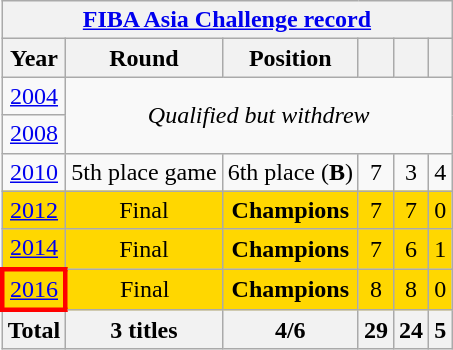<table class="wikitable" style="text-align: center;">
<tr>
<th colspan=10><a href='#'>FIBA Asia Challenge record</a></th>
</tr>
<tr>
<th>Year</th>
<th>Round</th>
<th>Position</th>
<th></th>
<th></th>
<th></th>
</tr>
<tr>
<td> <a href='#'>2004</a></td>
<td colspan=5 rowspan=2><em>Qualified but withdrew</em></td>
</tr>
<tr>
<td> <a href='#'>2008</a></td>
</tr>
<tr>
<td> <a href='#'>2010</a></td>
<td>5th place game</td>
<td>6th place (<strong>B</strong>)</td>
<td>7</td>
<td>3</td>
<td>4</td>
</tr>
<tr bgcolor=gold>
<td> <a href='#'>2012</a></td>
<td>Final</td>
<td><strong>Champions</strong></td>
<td>7</td>
<td>7</td>
<td>0</td>
</tr>
<tr bgcolor=gold>
<td> <a href='#'>2014</a></td>
<td>Final</td>
<td><strong>Champions</strong></td>
<td>7</td>
<td>6</td>
<td>1</td>
</tr>
<tr bgcolor=gold>
<td style="border: 3px solid red"> <a href='#'>2016</a></td>
<td>Final</td>
<td><strong>Champions</strong></td>
<td>8</td>
<td>8</td>
<td>0</td>
</tr>
<tr>
<th>Total</th>
<th>3 titles</th>
<th>4/6</th>
<th>29</th>
<th>24</th>
<th>5</th>
</tr>
</table>
